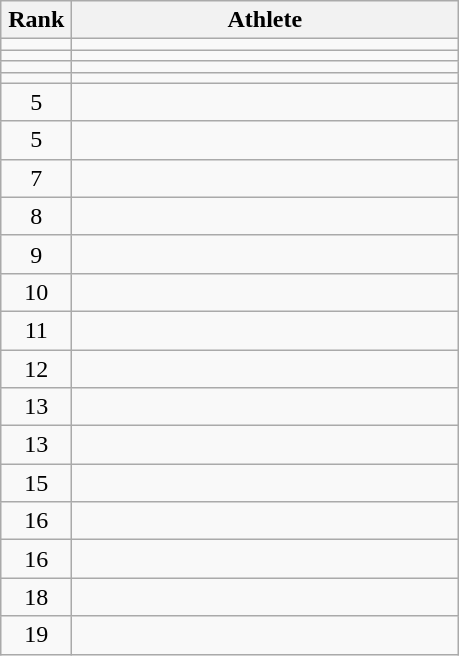<table class="wikitable" style="text-align: center;">
<tr>
<th width=40>Rank</th>
<th width=250>Athlete</th>
</tr>
<tr>
<td></td>
<td align="left"></td>
</tr>
<tr>
<td></td>
<td align="left"></td>
</tr>
<tr>
<td></td>
<td align="left"></td>
</tr>
<tr>
<td></td>
<td align="left"></td>
</tr>
<tr>
<td>5</td>
<td align="left"></td>
</tr>
<tr>
<td>5</td>
<td align="left"></td>
</tr>
<tr>
<td>7</td>
<td align="left"></td>
</tr>
<tr>
<td>8</td>
<td align="left"></td>
</tr>
<tr>
<td>9</td>
<td align="left"></td>
</tr>
<tr>
<td>10</td>
<td align="left"></td>
</tr>
<tr>
<td>11</td>
<td align="left"></td>
</tr>
<tr>
<td>12</td>
<td align="left"></td>
</tr>
<tr>
<td>13</td>
<td align="left"></td>
</tr>
<tr>
<td>13</td>
<td align="left"></td>
</tr>
<tr>
<td>15</td>
<td align="left"></td>
</tr>
<tr>
<td>16</td>
<td align="left"></td>
</tr>
<tr>
<td>16</td>
<td align="left"></td>
</tr>
<tr>
<td>18</td>
<td align="left"></td>
</tr>
<tr>
<td>19</td>
<td align="left"></td>
</tr>
</table>
